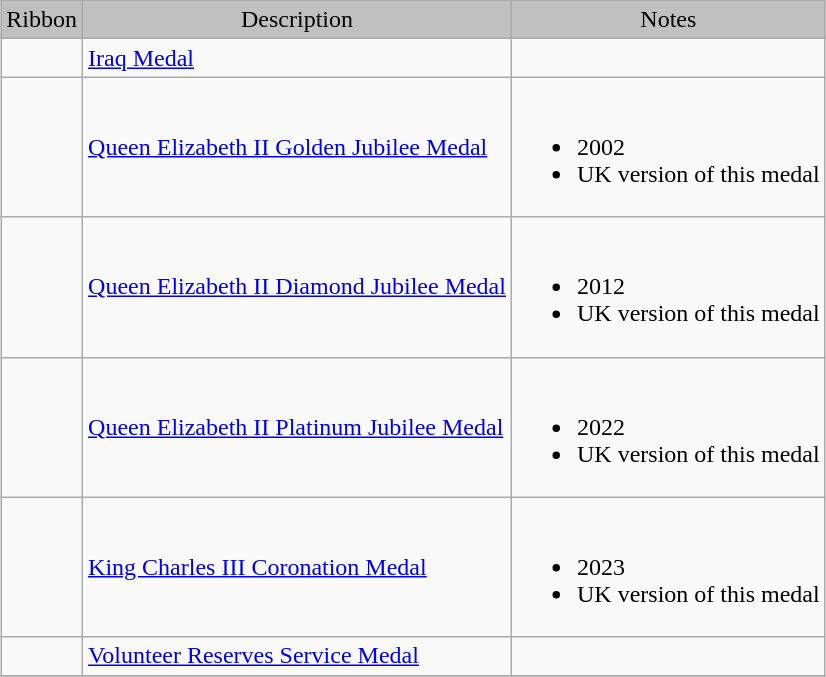<table class="wikitable" style="margin:1em auto;">
<tr style="background:silver;" align="center">
<td>Ribbon</td>
<td>Description</td>
<td>Notes</td>
</tr>
<tr>
<td></td>
<td><a href='#'>Iraq Medal</a></td>
<td></td>
</tr>
<tr>
<td></td>
<td><a href='#'>Queen Elizabeth II Golden Jubilee Medal</a></td>
<td><br><ul><li>2002</li><li>UK version of this medal</li></ul></td>
</tr>
<tr>
<td></td>
<td><a href='#'>Queen Elizabeth II Diamond Jubilee Medal</a></td>
<td><br><ul><li>2012</li><li>UK version of this medal</li></ul></td>
</tr>
<tr>
<td></td>
<td><a href='#'>Queen Elizabeth II Platinum Jubilee Medal</a></td>
<td><br><ul><li>2022</li><li>UK version of this medal</li></ul></td>
</tr>
<tr>
<td></td>
<td><a href='#'>King Charles III Coronation Medal</a></td>
<td><br><ul><li>2023</li><li>UK version of this medal</li></ul></td>
</tr>
<tr>
<td></td>
<td><a href='#'>Volunteer Reserves Service Medal</a></td>
<td></td>
</tr>
<tr>
</tr>
</table>
